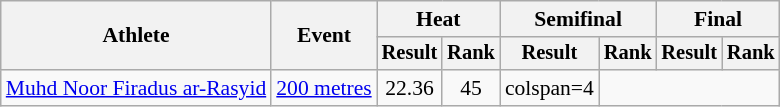<table class="wikitable" style="font-size:90%">
<tr>
<th rowspan="2">Athlete</th>
<th rowspan="2">Event</th>
<th colspan="2">Heat</th>
<th colspan="2">Semifinal</th>
<th colspan="2">Final</th>
</tr>
<tr style="font-size:95%">
<th>Result</th>
<th>Rank</th>
<th>Result</th>
<th>Rank</th>
<th>Result</th>
<th>Rank</th>
</tr>
<tr style=text-align:center>
<td style=text-align:left><a href='#'>Muhd Noor Firadus ar-Rasyid</a></td>
<td style=text-align:left><a href='#'>200 metres</a></td>
<td>22.36</td>
<td>45</td>
<td>colspan=4 </td>
</tr>
</table>
